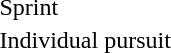<table>
<tr>
<td>Sprint<br></td>
<td></td>
<td></td>
<td></td>
</tr>
<tr>
<td>Individual pursuit<br></td>
<td></td>
<td></td>
<td></td>
</tr>
</table>
